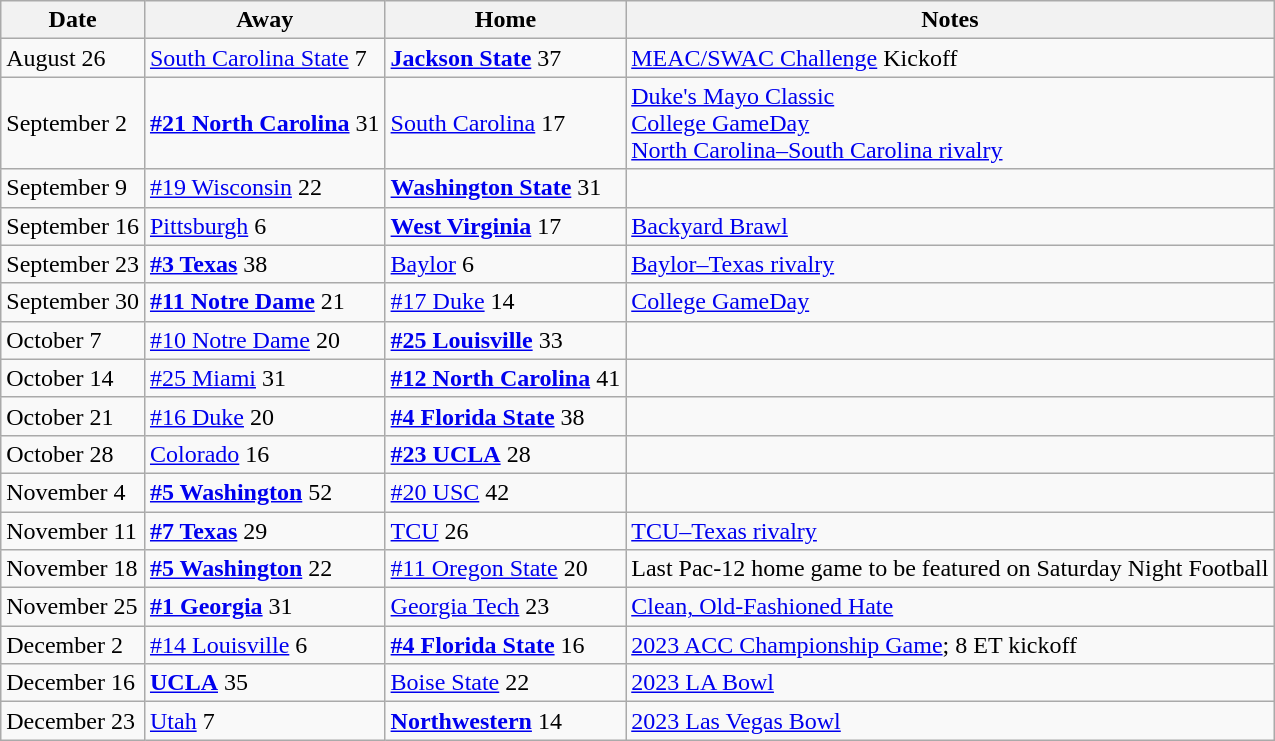<table class="wikitable sortable">
<tr>
<th>Date</th>
<th>Away</th>
<th>Home</th>
<th>Notes</th>
</tr>
<tr>
<td>August 26</td>
<td><a href='#'>South Carolina State</a> 7</td>
<td><strong><a href='#'>Jackson State</a></strong> 37</td>
<td><a href='#'>MEAC/SWAC Challenge</a> Kickoff</td>
</tr>
<tr>
<td>September 2</td>
<td><strong><a href='#'>#21 North Carolina</a></strong> 31</td>
<td><a href='#'>South Carolina</a> 17</td>
<td><a href='#'>Duke's Mayo Classic</a><br><a href='#'>College GameDay</a><br><a href='#'>North Carolina–South Carolina rivalry</a></td>
</tr>
<tr>
<td>September 9</td>
<td><a href='#'>#19 Wisconsin</a> 22</td>
<td><strong><a href='#'>Washington State</a></strong> 31</td>
<td></td>
</tr>
<tr>
<td>September 16</td>
<td><a href='#'>Pittsburgh</a> 6</td>
<td><strong><a href='#'>West Virginia</a></strong> 17</td>
<td><a href='#'>Backyard Brawl</a></td>
</tr>
<tr>
<td>September 23</td>
<td><strong><a href='#'>#3 Texas</a></strong> 38</td>
<td><a href='#'>Baylor</a> 6</td>
<td><a href='#'>Baylor–Texas rivalry</a></td>
</tr>
<tr>
<td>September 30</td>
<td><strong><a href='#'>#11 Notre Dame</a></strong> 21</td>
<td><a href='#'>#17 Duke</a> 14</td>
<td><a href='#'>College GameDay</a></td>
</tr>
<tr>
<td>October 7</td>
<td><a href='#'>#10 Notre Dame</a> 20</td>
<td><strong><a href='#'>#25 Louisville</a></strong> 33</td>
<td></td>
</tr>
<tr>
<td>October 14</td>
<td><a href='#'>#25 Miami</a> 31</td>
<td><strong><a href='#'>#12 North Carolina</a></strong> 41</td>
<td></td>
</tr>
<tr>
<td>October 21</td>
<td><a href='#'>#16 Duke</a> 20</td>
<td><strong><a href='#'>#4 Florida State</a></strong> 38</td>
<td></td>
</tr>
<tr>
<td>October 28</td>
<td><a href='#'>Colorado</a> 16</td>
<td><strong><a href='#'>#23 UCLA</a></strong> 28</td>
<td></td>
</tr>
<tr>
<td>November 4</td>
<td><strong><a href='#'>#5 Washington</a></strong> 52</td>
<td><a href='#'>#20 USC</a> 42</td>
<td></td>
</tr>
<tr>
<td>November 11</td>
<td><strong><a href='#'>#7 Texas</a></strong> 29</td>
<td><a href='#'>TCU</a> 26</td>
<td><a href='#'>TCU–Texas rivalry</a></td>
</tr>
<tr>
<td>November 18</td>
<td><strong><a href='#'>#5 Washington</a></strong> 22</td>
<td><a href='#'>#11 Oregon State</a> 20</td>
<td>Last Pac-12 home game to be featured on Saturday Night Football</td>
</tr>
<tr>
<td>November 25</td>
<td><strong><a href='#'>#1 Georgia</a></strong> 31</td>
<td><a href='#'>Georgia Tech</a> 23</td>
<td><a href='#'>Clean, Old-Fashioned Hate</a></td>
</tr>
<tr>
<td>December 2</td>
<td><a href='#'>#14 Louisville</a> 6</td>
<td><strong><a href='#'>#4 Florida State</a></strong> 16</td>
<td><a href='#'>2023 ACC Championship Game</a>; 8 ET kickoff</td>
</tr>
<tr>
<td>December 16</td>
<td><strong><a href='#'>UCLA</a></strong> 35</td>
<td><a href='#'>Boise State</a> 22</td>
<td><a href='#'>2023 LA Bowl</a></td>
</tr>
<tr>
<td>December 23</td>
<td><a href='#'>Utah</a> 7</td>
<td><strong><a href='#'>Northwestern</a></strong> 14</td>
<td><a href='#'>2023 Las Vegas Bowl</a></td>
</tr>
</table>
